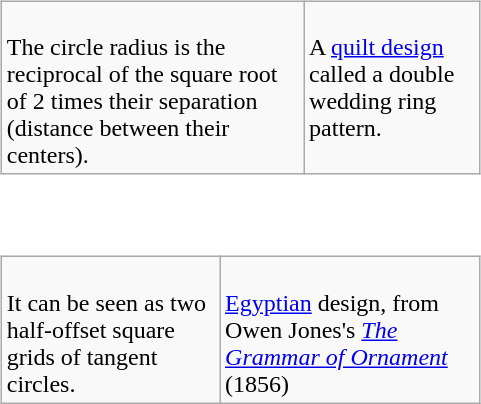<table align=right>
<tr>
<td><br><table class=wikitable width=320>
<tr valign=top>
<td><br>The circle radius is the reciprocal of the square root of 2 times their separation (distance between their centers).</td>
<td><br>A <a href='#'>quilt design</a> called a double wedding ring pattern.</td>
</tr>
</table>
</td>
</tr>
<tr>
<td><br><table class=wikitable width=320>
<tr>
<td><br>It can be seen as two half-offset square grids of tangent circles.</td>
<td><br><a href='#'>Egyptian</a> design, from Owen Jones's <em><a href='#'>The Grammar of Ornament</a></em> (1856)</td>
</tr>
</table>
</td>
</tr>
</table>
